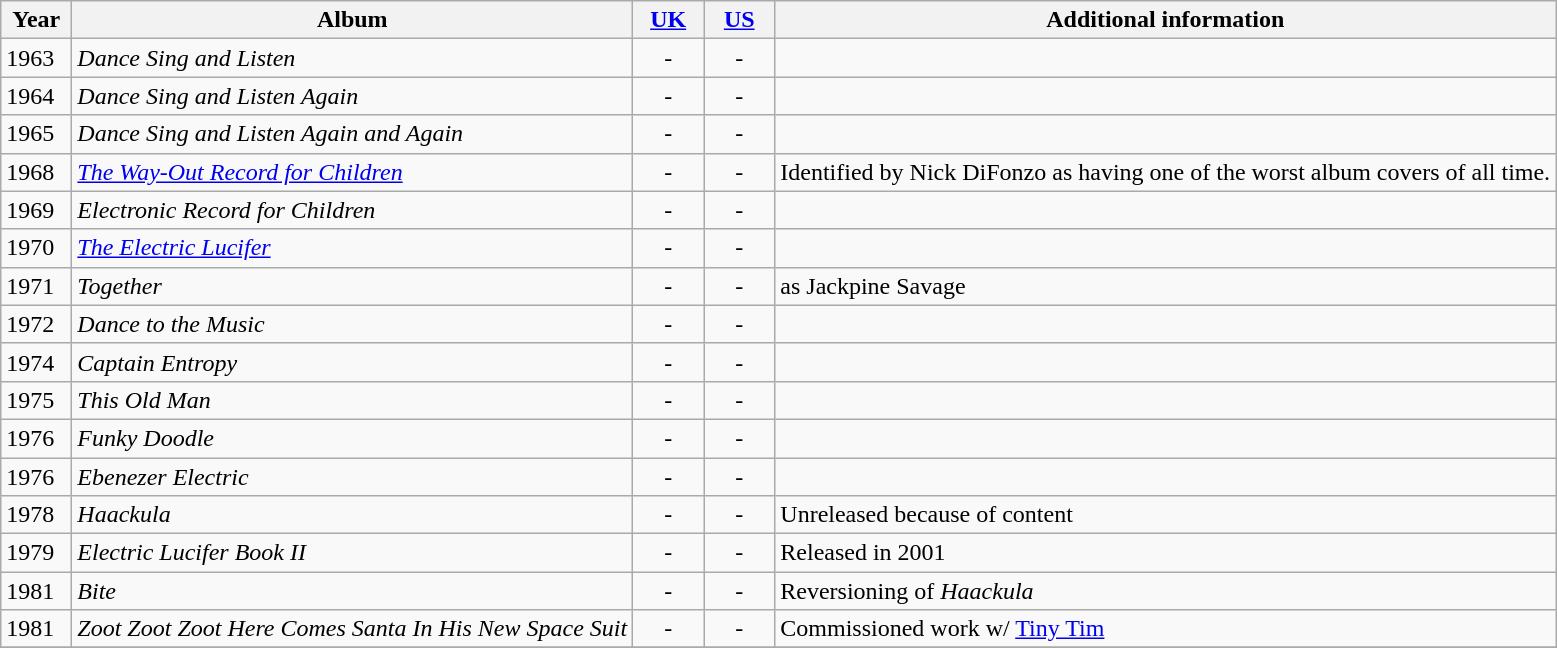<table class="wikitable">
<tr>
<th align="left" valign="top" width="40">Year</th>
<th align="left" valign="top">Album</th>
<th align="center" valign="top" width="40"><a href='#'>UK</a></th>
<th align="center" valign="top" width="40"><a href='#'>US</a></th>
<th align="left" valign="top">Additional information</th>
</tr>
<tr>
<td align="left" valign="top">1963</td>
<td align="left" valign="top"><em>Dance Sing and Listen</em></td>
<td align="center" valign="top">-</td>
<td align="center" valign="top">-</td>
<td align="left" valign="top"></td>
</tr>
<tr>
<td align="left" valign="top">1964</td>
<td align="left" valign="top"><em>Dance Sing and Listen Again</em></td>
<td align="center" valign="top">-</td>
<td align="center" valign="top">-</td>
<td align="left" valign="top"></td>
</tr>
<tr>
<td align="left" valign="top">1965</td>
<td align="left" valign="top"><em>Dance Sing and Listen Again and Again</em></td>
<td align="center" valign="top">-</td>
<td align="center" valign="top">-</td>
<td align="left" valign="top"></td>
</tr>
<tr>
<td align="left" valign="top">1968</td>
<td align="left" valign="top"><em><a href='#'>The Way-Out Record for Children</a></em></td>
<td align="center" valign="top">-</td>
<td align="center" valign="top">-</td>
<td align="left" valign="top">Identified by Nick DiFonzo as having one of the worst album covers of all time.</td>
</tr>
<tr>
<td align="left" valign="top">1969</td>
<td align="left" valign="top"><em>Electronic Record for Children</em></td>
<td align="center" valign="top">-</td>
<td align="center" valign="top">-</td>
<td align="left" valign="top"></td>
</tr>
<tr>
<td align="left" valign="top">1970</td>
<td align="left" valign="top"><em><a href='#'>The Electric Lucifer</a></em></td>
<td align="center" valign="top">-</td>
<td align="center" valign="top">-</td>
<td align="left" valign="top"></td>
</tr>
<tr>
<td align="left" valign="top">1971</td>
<td align="left" valign="top"><em>Together</em></td>
<td align="center" valign="top">-</td>
<td align="center" valign="top">-</td>
<td align="left" valign="top">as Jackpine Savage</td>
</tr>
<tr>
<td align="left" valign="top">1972</td>
<td align="left" valign="top"><em>Dance to the Music</em></td>
<td align="center" valign="top">-</td>
<td align="center" valign="top">-</td>
<td align="left" valign="top"></td>
</tr>
<tr>
<td align="left" valign="top">1974</td>
<td align="left" valign="top"><em>Captain Entropy</em></td>
<td align="center" valign="top">-</td>
<td align="center" valign="top">-</td>
<td align="left" valign="top"></td>
</tr>
<tr>
<td align="left" valign="top">1975</td>
<td align="left" valign="top"><em>This Old Man</em></td>
<td align="center" valign="top">-</td>
<td align="center" valign="top">-</td>
<td align="left" valign="top"></td>
</tr>
<tr>
<td align="left" valign="top">1976</td>
<td align="left" valign="top"><em>Funky Doodle</em></td>
<td align="center" valign="top">-</td>
<td align="center" valign="top">-</td>
<td align="left" valign="top"></td>
</tr>
<tr>
<td align="left" valign="top">1976</td>
<td align="left" valign="top"><em>Ebenezer Electric</em></td>
<td align="center" valign="top">-</td>
<td align="center" valign="top">-</td>
<td align="left" valign="top"></td>
</tr>
<tr>
<td align="left" valign="top">1978</td>
<td align="left" valign="top"><em>Haackula</em></td>
<td align="center" valign="top">-</td>
<td align="center" valign="top">-</td>
<td align="left" valign="top">Unreleased because of content</td>
</tr>
<tr>
<td align="left" valign="top">1979</td>
<td align="left" valign="top"><em>Electric Lucifer Book II</em></td>
<td align="center" valign="top">-</td>
<td align="center" valign="top">-</td>
<td align="left" valign="top">Released in 2001</td>
</tr>
<tr>
<td align="left" valign="top">1981</td>
<td align="left" valign="top"><em>Bite</em></td>
<td align="center" valign="top">-</td>
<td align="center" valign="top">-</td>
<td align="left" valign="top">Reversioning of <em>Haackula</em></td>
</tr>
<tr>
<td align="left" valign="top">1981</td>
<td align="left" valign="top"><em>Zoot Zoot Zoot Here Comes Santa In His New Space Suit</em></td>
<td align="center" valign="top">-</td>
<td align="center" valign="top">-</td>
<td align="left" valign="top">Commissioned work w/ <a href='#'>Tiny Tim</a></td>
</tr>
<tr>
</tr>
</table>
